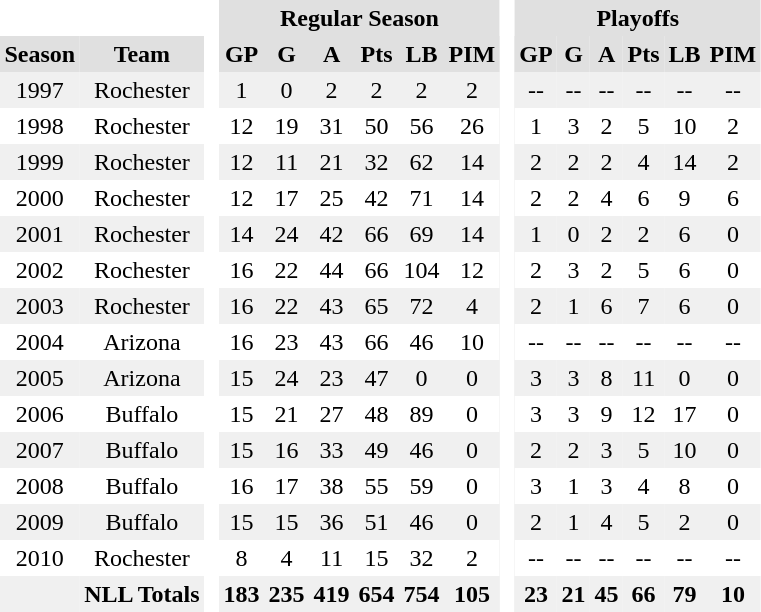<table BORDER="0" CELLPADDING="3" CELLSPACING="0">
<tr ALIGN="center" bgcolor="#e0e0e0">
<th colspan="2" bgcolor="#ffffff"> </th>
<th rowspan="99" bgcolor="#ffffff"> </th>
<th colspan="6">Regular Season</th>
<th rowspan="99" bgcolor="#ffffff"> </th>
<th colspan="6">Playoffs</th>
</tr>
<tr ALIGN="center" bgcolor="#e0e0e0">
<th>Season</th>
<th>Team</th>
<th>GP</th>
<th>G</th>
<th>A</th>
<th>Pts</th>
<th>LB</th>
<th>PIM</th>
<th>GP</th>
<th>G</th>
<th>A</th>
<th>Pts</th>
<th>LB</th>
<th>PIM</th>
</tr>
<tr ALIGN="center" bgcolor="#f0f0f0">
<td>1997</td>
<td>Rochester</td>
<td>1</td>
<td>0</td>
<td>2</td>
<td>2</td>
<td>2</td>
<td>2</td>
<td>--</td>
<td>--</td>
<td>--</td>
<td>--</td>
<td>--</td>
<td>--</td>
</tr>
<tr ALIGN="center">
<td>1998</td>
<td>Rochester</td>
<td>12</td>
<td>19</td>
<td>31</td>
<td>50</td>
<td>56</td>
<td>26</td>
<td>1</td>
<td>3</td>
<td>2</td>
<td>5</td>
<td>10</td>
<td>2</td>
</tr>
<tr ALIGN="center" bgcolor="#f0f0f0">
<td>1999</td>
<td>Rochester</td>
<td>12</td>
<td>11</td>
<td>21</td>
<td>32</td>
<td>62</td>
<td>14</td>
<td>2</td>
<td>2</td>
<td>2</td>
<td>4</td>
<td>14</td>
<td>2</td>
</tr>
<tr ALIGN="center">
<td>2000</td>
<td>Rochester</td>
<td>12</td>
<td>17</td>
<td>25</td>
<td>42</td>
<td>71</td>
<td>14</td>
<td>2</td>
<td>2</td>
<td>4</td>
<td>6</td>
<td>9</td>
<td>6</td>
</tr>
<tr ALIGN="center" bgcolor="#f0f0f0">
<td>2001</td>
<td>Rochester</td>
<td>14</td>
<td>24</td>
<td>42</td>
<td>66</td>
<td>69</td>
<td>14</td>
<td>1</td>
<td>0</td>
<td>2</td>
<td>2</td>
<td>6</td>
<td>0</td>
</tr>
<tr ALIGN="center">
<td>2002</td>
<td>Rochester</td>
<td>16</td>
<td>22</td>
<td>44</td>
<td>66</td>
<td>104</td>
<td>12</td>
<td>2</td>
<td>3</td>
<td>2</td>
<td>5</td>
<td>6</td>
<td>0</td>
</tr>
<tr ALIGN="center" bgcolor="#f0f0f0">
<td>2003</td>
<td>Rochester</td>
<td>16</td>
<td>22</td>
<td>43</td>
<td>65</td>
<td>72</td>
<td>4</td>
<td>2</td>
<td>1</td>
<td>6</td>
<td>7</td>
<td>6</td>
<td>0</td>
</tr>
<tr ALIGN="center">
<td>2004</td>
<td>Arizona</td>
<td>16</td>
<td>23</td>
<td>43</td>
<td>66</td>
<td>46</td>
<td>10</td>
<td>--</td>
<td>--</td>
<td>--</td>
<td>--</td>
<td>--</td>
<td>--</td>
</tr>
<tr ALIGN="center" bgcolor="#f0f0f0">
<td>2005</td>
<td>Arizona</td>
<td>15</td>
<td>24</td>
<td>23</td>
<td>47</td>
<td>0</td>
<td>0</td>
<td>3</td>
<td>3</td>
<td>8</td>
<td>11</td>
<td>0</td>
<td>0</td>
</tr>
<tr ALIGN="center">
<td>2006</td>
<td>Buffalo</td>
<td>15</td>
<td>21</td>
<td>27</td>
<td>48</td>
<td>89</td>
<td>0</td>
<td>3</td>
<td>3</td>
<td>9</td>
<td>12</td>
<td>17</td>
<td>0</td>
</tr>
<tr ALIGN="center" bgcolor="#f0f0f0">
<td>2007</td>
<td>Buffalo</td>
<td>15</td>
<td>16</td>
<td>33</td>
<td>49</td>
<td>46</td>
<td>0</td>
<td>2</td>
<td>2</td>
<td>3</td>
<td>5</td>
<td>10</td>
<td>0</td>
</tr>
<tr ALIGN="center">
<td>2008</td>
<td>Buffalo</td>
<td>16</td>
<td>17</td>
<td>38</td>
<td>55</td>
<td>59</td>
<td>0</td>
<td>3</td>
<td>1</td>
<td>3</td>
<td>4</td>
<td>8</td>
<td>0</td>
</tr>
<tr ALIGN="center" bgcolor="#f0f0f0">
<td>2009</td>
<td>Buffalo</td>
<td>15</td>
<td>15</td>
<td>36</td>
<td>51</td>
<td>46</td>
<td>0</td>
<td>2</td>
<td>1</td>
<td>4</td>
<td>5</td>
<td>2</td>
<td>0</td>
</tr>
<tr ALIGN="center">
<td>2010</td>
<td>Rochester</td>
<td>8</td>
<td>4</td>
<td>11</td>
<td>15</td>
<td>32</td>
<td>2</td>
<td>--</td>
<td>--</td>
<td>--</td>
<td>--</td>
<td>--</td>
<td>--</td>
</tr>
<tr ALIGN="center" bgcolor="#f0f0f0">
<th></th>
<th>NLL Totals</th>
<th>183</th>
<th>235</th>
<th>419</th>
<th>654</th>
<th>754</th>
<th>105</th>
<th>23</th>
<th>21</th>
<th>45</th>
<th>66</th>
<th>79</th>
<th>10</th>
</tr>
</table>
